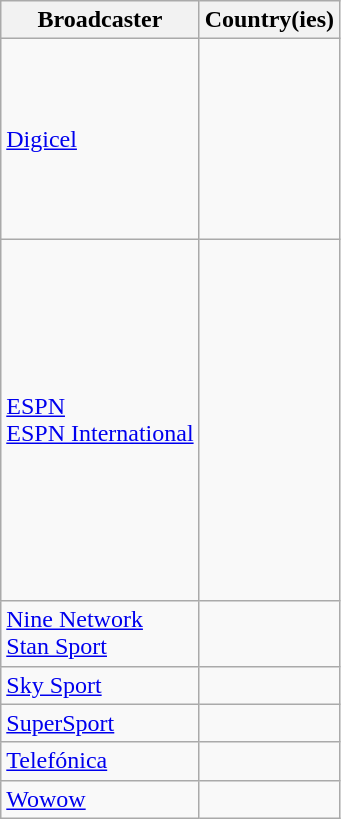<table class="wikitable sortable">
<tr>
<th>Broadcaster</th>
<th>Country(ies)</th>
</tr>
<tr>
<td><a href='#'>Digicel</a></td>
<td><br><br><br><br><br><br><br></td>
</tr>
<tr>
<td><a href='#'>ESPN</a> <br> <a href='#'>ESPN International</a></td>
<td><br><br><br><br><br><br><br><br><br><br><br><br><br></td>
</tr>
<tr>
<td><a href='#'>Nine Network</a> <br> <a href='#'>Stan Sport</a></td>
<td></td>
</tr>
<tr>
<td><a href='#'>Sky Sport</a></td>
<td></td>
</tr>
<tr>
<td><a href='#'>SuperSport</a></td>
<td></td>
</tr>
<tr>
<td><a href='#'>Telefónica</a></td>
<td></td>
</tr>
<tr>
<td><a href='#'>Wowow</a></td>
<td></td>
</tr>
</table>
